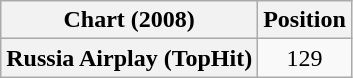<table class="wikitable plainrowheaders" style="text-align:center">
<tr>
<th>Chart (2008)</th>
<th>Position</th>
</tr>
<tr>
<th scope="row">Russia Airplay (TopHit)</th>
<td>129</td>
</tr>
</table>
